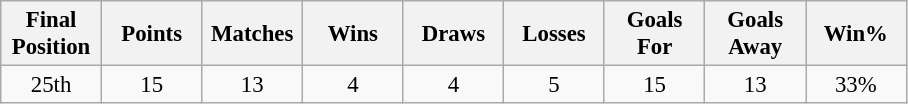<table class="wikitable" style="font-size: 95%; text-align: center;">
<tr>
<th width=60>Final Position</th>
<th width=60>Points</th>
<th width=60>Matches</th>
<th width=60>Wins</th>
<th width=60>Draws</th>
<th width=60>Losses</th>
<th width=60>Goals For</th>
<th width=60>Goals Away</th>
<th width=60>Win%</th>
</tr>
<tr>
<td>25th</td>
<td>15</td>
<td>13</td>
<td>4</td>
<td>4</td>
<td>5</td>
<td>15</td>
<td>13</td>
<td>33%</td>
</tr>
</table>
